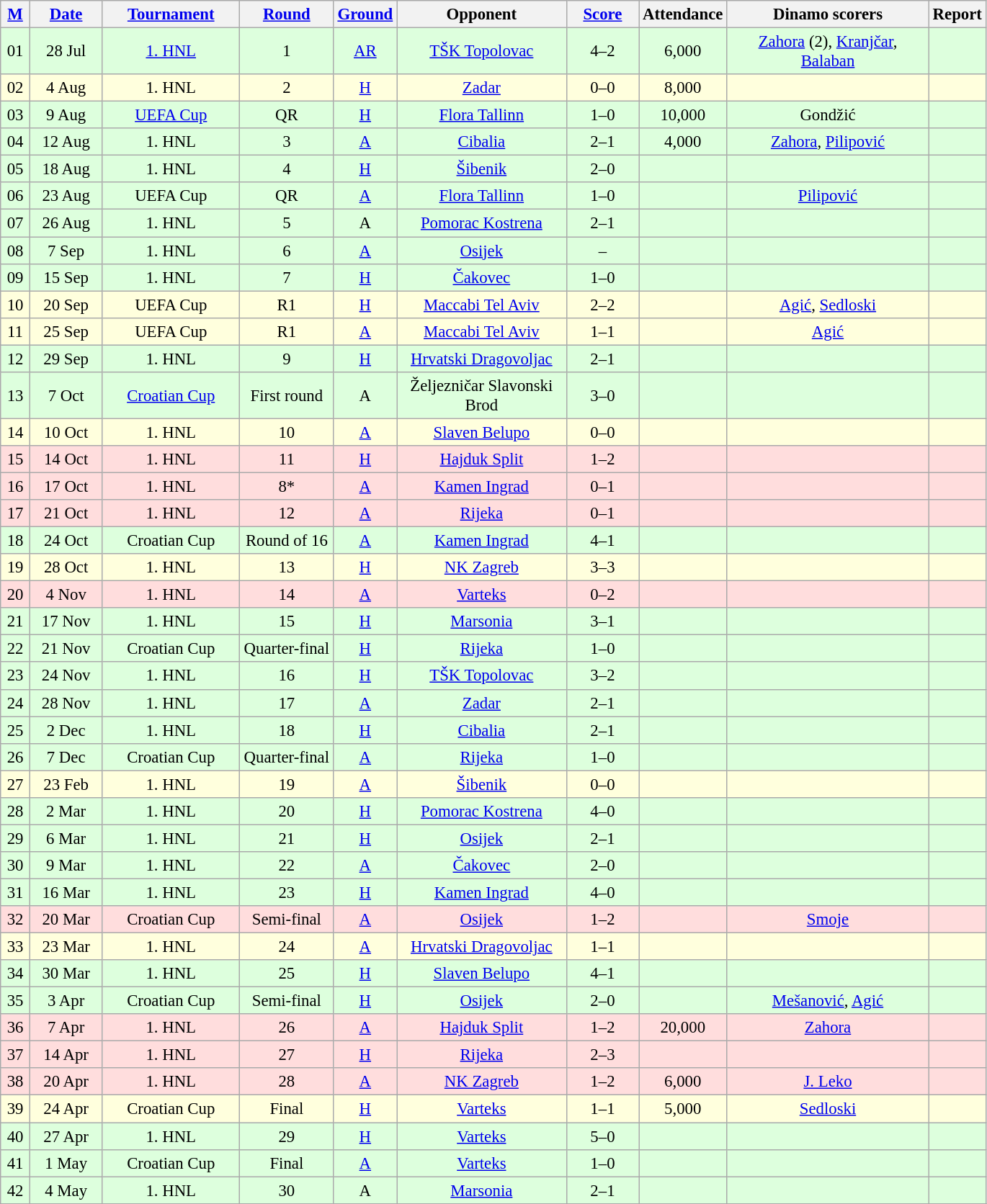<table class="wikitable sortable" style="text-align: center; font-size:95%;">
<tr>
<th width="20"><a href='#'>M</a></th>
<th width="60"><a href='#'>Date</a><br></th>
<th width="120"><a href='#'>Tournament</a><br></th>
<th width="80"><a href='#'>Round</a><br></th>
<th width="20"><a href='#'>Ground</a><br></th>
<th width="150">Opponent<br></th>
<th width="60"><a href='#'>Score</a><br></th>
<th width="40">Attendance<br></th>
<th width="180">Dinamo scorers</th>
<th>Report</th>
</tr>
<tr bgcolor="#ddffdd">
<td>01</td>
<td>28 Jul</td>
<td><a href='#'>1. HNL</a></td>
<td>1</td>
<td><a href='#'>AR</a></td>
<td><a href='#'>TŠK Topolovac</a></td>
<td>4–2</td>
<td>6,000</td>
<td><a href='#'>Zahora</a> (2), <a href='#'>Kranjčar</a>, <a href='#'>Balaban</a></td>
<td></td>
</tr>
<tr bgcolor="#ffffdd">
<td>02</td>
<td>4 Aug</td>
<td>1. HNL</td>
<td>2</td>
<td><a href='#'>H</a></td>
<td><a href='#'>Zadar</a></td>
<td>0–0</td>
<td>8,000</td>
<td></td>
<td></td>
</tr>
<tr bgcolor="#ddffdd">
<td>03</td>
<td>9 Aug</td>
<td><a href='#'>UEFA Cup</a></td>
<td>QR</td>
<td><a href='#'>H</a></td>
<td><a href='#'>Flora Tallinn</a> </td>
<td>1–0</td>
<td>10,000</td>
<td>Gondžić</td>
<td></td>
</tr>
<tr bgcolor="#ddffdd">
<td>04</td>
<td>12 Aug</td>
<td>1. HNL</td>
<td>3</td>
<td><a href='#'>A</a></td>
<td><a href='#'>Cibalia</a></td>
<td>2–1</td>
<td>4,000</td>
<td><a href='#'>Zahora</a>, <a href='#'>Pilipović</a></td>
<td></td>
</tr>
<tr bgcolor="#ddffdd">
<td>05</td>
<td>18 Aug</td>
<td>1. HNL</td>
<td>4</td>
<td><a href='#'>H</a></td>
<td><a href='#'>Šibenik</a></td>
<td>2–0</td>
<td></td>
<td></td>
<td></td>
</tr>
<tr bgcolor="#ddffdd">
<td>06</td>
<td>23 Aug</td>
<td>UEFA Cup</td>
<td>QR</td>
<td><a href='#'>A</a> </td>
<td><a href='#'>Flora Tallinn</a> </td>
<td>1–0</td>
<td></td>
<td><a href='#'>Pilipović</a></td>
<td></td>
</tr>
<tr bgcolor="#ddffdd">
<td>07</td>
<td>26 Aug</td>
<td>1. HNL</td>
<td>5</td>
<td>A</td>
<td><a href='#'>Pomorac Kostrena</a></td>
<td>2–1</td>
<td></td>
<td></td>
<td></td>
</tr>
<tr bgcolor="#ddffdd">
<td>08</td>
<td>7 Sep</td>
<td>1. HNL</td>
<td>6</td>
<td><a href='#'>A</a></td>
<td><a href='#'>Osijek</a></td>
<td>–</td>
<td></td>
<td></td>
<td></td>
</tr>
<tr bgcolor="#ddffdd">
<td>09</td>
<td>15 Sep</td>
<td>1. HNL</td>
<td>7</td>
<td><a href='#'>H</a></td>
<td><a href='#'>Čakovec</a></td>
<td>1–0</td>
<td></td>
<td></td>
<td></td>
</tr>
<tr bgcolor="#ffffdd">
<td>10</td>
<td>20 Sep</td>
<td>UEFA Cup</td>
<td>R1</td>
<td><a href='#'>H</a></td>
<td><a href='#'>Maccabi Tel Aviv</a> </td>
<td>2–2</td>
<td></td>
<td><a href='#'>Agić</a>, <a href='#'>Sedloski</a></td>
<td></td>
</tr>
<tr bgcolor="#ffffdd">
<td>11</td>
<td>25 Sep</td>
<td>UEFA Cup</td>
<td>R1</td>
<td><a href='#'>A</a> </td>
<td><a href='#'>Maccabi Tel Aviv</a> </td>
<td>1–1</td>
<td></td>
<td><a href='#'>Agić</a></td>
<td></td>
</tr>
<tr bgcolor="#ddffdd">
<td>12</td>
<td>29 Sep</td>
<td>1. HNL</td>
<td>9</td>
<td><a href='#'>H</a></td>
<td><a href='#'>Hrvatski Dragovoljac</a></td>
<td>2–1</td>
<td></td>
<td></td>
<td></td>
</tr>
<tr bgcolor="#ddffdd">
<td>13</td>
<td>7 Oct</td>
<td><a href='#'>Croatian Cup</a></td>
<td>First round</td>
<td>A</td>
<td>Željezničar Slavonski Brod</td>
<td>3–0</td>
<td></td>
<td></td>
<td></td>
</tr>
<tr bgcolor="#ffffdd">
<td>14</td>
<td>10 Oct</td>
<td>1. HNL</td>
<td>10</td>
<td><a href='#'>A</a></td>
<td><a href='#'>Slaven Belupo</a></td>
<td>0–0</td>
<td></td>
<td></td>
<td></td>
</tr>
<tr bgcolor="#ffdddd">
<td>15</td>
<td>14 Oct</td>
<td>1. HNL</td>
<td>11</td>
<td><a href='#'>H</a></td>
<td><a href='#'>Hajduk Split</a></td>
<td>1–2</td>
<td></td>
<td></td>
<td></td>
</tr>
<tr bgcolor="#ffdddd">
<td>16</td>
<td>17 Oct</td>
<td>1. HNL</td>
<td>8*</td>
<td><a href='#'>A</a></td>
<td><a href='#'>Kamen Ingrad</a></td>
<td>0–1</td>
<td></td>
<td></td>
<td></td>
</tr>
<tr bgcolor="#ffdddd">
<td>17</td>
<td>21 Oct</td>
<td>1. HNL</td>
<td>12</td>
<td><a href='#'>A</a></td>
<td><a href='#'>Rijeka</a></td>
<td>0–1</td>
<td></td>
<td></td>
<td></td>
</tr>
<tr bgcolor="#ddffdd">
<td>18</td>
<td>24 Oct</td>
<td>Croatian Cup</td>
<td>Round of 16</td>
<td><a href='#'>A</a></td>
<td><a href='#'>Kamen Ingrad</a></td>
<td>4–1</td>
<td></td>
<td></td>
<td></td>
</tr>
<tr bgcolor="#ffffdd">
<td>19</td>
<td>28 Oct</td>
<td>1. HNL</td>
<td>13</td>
<td><a href='#'>H</a></td>
<td><a href='#'>NK Zagreb</a></td>
<td>3–3</td>
<td></td>
<td></td>
<td></td>
</tr>
<tr bgcolor="#ffdddd">
<td>20</td>
<td>4 Nov</td>
<td>1. HNL</td>
<td>14</td>
<td><a href='#'>A</a></td>
<td><a href='#'>Varteks</a></td>
<td>0–2</td>
<td></td>
<td></td>
<td></td>
</tr>
<tr bgcolor="#ddffdd">
<td>21</td>
<td>17 Nov</td>
<td>1. HNL</td>
<td>15</td>
<td><a href='#'>H</a></td>
<td><a href='#'>Marsonia</a></td>
<td>3–1</td>
<td></td>
<td></td>
<td></td>
</tr>
<tr bgcolor="#ddffdd">
<td>22</td>
<td>21 Nov</td>
<td>Croatian Cup</td>
<td>Quarter-final</td>
<td><a href='#'>H</a></td>
<td><a href='#'>Rijeka</a></td>
<td>1–0</td>
<td></td>
<td></td>
<td></td>
</tr>
<tr bgcolor="#ddffdd">
<td>23</td>
<td>24 Nov</td>
<td>1. HNL</td>
<td>16</td>
<td><a href='#'>H</a></td>
<td><a href='#'>TŠK Topolovac</a></td>
<td>3–2</td>
<td></td>
<td></td>
<td></td>
</tr>
<tr bgcolor="#ddffdd">
<td>24</td>
<td>28 Nov</td>
<td>1. HNL</td>
<td>17</td>
<td><a href='#'>A</a></td>
<td><a href='#'>Zadar</a></td>
<td>2–1</td>
<td></td>
<td></td>
<td></td>
</tr>
<tr bgcolor="#ddffdd">
<td>25</td>
<td>2 Dec</td>
<td>1. HNL</td>
<td>18</td>
<td><a href='#'>H</a></td>
<td><a href='#'>Cibalia</a></td>
<td>2–1</td>
<td></td>
<td></td>
<td></td>
</tr>
<tr bgcolor="#ddffdd">
<td>26</td>
<td>7 Dec</td>
<td>Croatian Cup</td>
<td>Quarter-final</td>
<td><a href='#'>A</a></td>
<td><a href='#'>Rijeka</a></td>
<td>1–0</td>
<td></td>
<td></td>
<td></td>
</tr>
<tr bgcolor="#ffffdd">
<td>27</td>
<td>23 Feb</td>
<td>1. HNL</td>
<td>19</td>
<td><a href='#'>A</a></td>
<td><a href='#'>Šibenik</a></td>
<td>0–0</td>
<td></td>
<td></td>
<td></td>
</tr>
<tr bgcolor="#ddffdd">
<td>28</td>
<td>2 Mar</td>
<td>1. HNL</td>
<td>20</td>
<td><a href='#'>H</a></td>
<td><a href='#'>Pomorac Kostrena</a></td>
<td>4–0</td>
<td></td>
<td></td>
<td></td>
</tr>
<tr bgcolor="#ddffdd">
<td>29</td>
<td>6 Mar</td>
<td>1. HNL</td>
<td>21</td>
<td><a href='#'>H</a></td>
<td><a href='#'>Osijek</a></td>
<td>2–1</td>
<td></td>
<td></td>
<td></td>
</tr>
<tr bgcolor="#ddffdd">
<td>30</td>
<td>9 Mar</td>
<td>1. HNL</td>
<td>22</td>
<td><a href='#'>A</a></td>
<td><a href='#'>Čakovec</a></td>
<td>2–0</td>
<td></td>
<td></td>
<td></td>
</tr>
<tr bgcolor="#ddffdd">
<td>31</td>
<td>16 Mar</td>
<td>1. HNL</td>
<td>23</td>
<td><a href='#'>H</a></td>
<td><a href='#'>Kamen Ingrad</a></td>
<td>4–0</td>
<td></td>
<td></td>
<td></td>
</tr>
<tr bgcolor="#ffdddd">
<td>32</td>
<td>20 Mar</td>
<td>Croatian Cup</td>
<td>Semi-final</td>
<td><a href='#'>A</a></td>
<td><a href='#'>Osijek</a></td>
<td>1–2</td>
<td></td>
<td><a href='#'>Smoje</a></td>
<td></td>
</tr>
<tr bgcolor="#ffffdd">
<td>33</td>
<td>23 Mar</td>
<td>1. HNL</td>
<td>24</td>
<td><a href='#'>A</a></td>
<td><a href='#'>Hrvatski Dragovoljac</a></td>
<td>1–1</td>
<td></td>
<td></td>
<td></td>
</tr>
<tr bgcolor="#ddffdd">
<td>34</td>
<td>30 Mar</td>
<td>1. HNL</td>
<td>25</td>
<td><a href='#'>H</a></td>
<td><a href='#'>Slaven Belupo</a></td>
<td>4–1</td>
<td></td>
<td></td>
<td></td>
</tr>
<tr bgcolor="#ddffdd">
<td>35</td>
<td>3 Apr</td>
<td>Croatian Cup</td>
<td>Semi-final</td>
<td><a href='#'>H</a></td>
<td><a href='#'>Osijek</a></td>
<td>2–0</td>
<td></td>
<td><a href='#'>Mešanović</a>, <a href='#'>Agić</a></td>
<td></td>
</tr>
<tr bgcolor="#ffdddd">
<td>36</td>
<td>7 Apr</td>
<td>1. HNL</td>
<td>26</td>
<td><a href='#'>A</a></td>
<td><a href='#'>Hajduk Split</a></td>
<td>1–2</td>
<td>20,000</td>
<td><a href='#'>Zahora</a></td>
<td></td>
</tr>
<tr bgcolor="#ffdddd">
<td>37</td>
<td>14 Apr</td>
<td>1. HNL</td>
<td>27</td>
<td><a href='#'>H</a></td>
<td><a href='#'>Rijeka</a></td>
<td>2–3</td>
<td></td>
<td></td>
<td></td>
</tr>
<tr bgcolor="#ffdddd">
<td>38</td>
<td>20 Apr</td>
<td>1. HNL</td>
<td>28</td>
<td><a href='#'>A</a></td>
<td><a href='#'>NK Zagreb</a></td>
<td>1–2</td>
<td>6,000</td>
<td><a href='#'>J. Leko</a></td>
<td></td>
</tr>
<tr bgcolor="#ffffdd">
<td>39</td>
<td>24 Apr</td>
<td>Croatian Cup</td>
<td>Final</td>
<td><a href='#'>H</a></td>
<td><a href='#'>Varteks</a></td>
<td>1–1</td>
<td>5,000</td>
<td><a href='#'>Sedloski</a></td>
<td></td>
</tr>
<tr bgcolor="#ddffdd">
<td>40</td>
<td>27 Apr</td>
<td>1. HNL</td>
<td>29</td>
<td><a href='#'>H</a></td>
<td><a href='#'>Varteks</a></td>
<td>5–0</td>
<td></td>
<td></td>
<td></td>
</tr>
<tr bgcolor="#ddffdd">
<td>41</td>
<td>1 May</td>
<td>Croatian Cup</td>
<td>Final</td>
<td><a href='#'>A</a></td>
<td><a href='#'>Varteks</a></td>
<td>1–0</td>
<td></td>
<td></td>
<td></td>
</tr>
<tr bgcolor="#ddffdd">
<td>42</td>
<td>4 May</td>
<td>1. HNL</td>
<td>30</td>
<td>A</td>
<td><a href='#'>Marsonia</a></td>
<td>2–1</td>
<td></td>
<td></td>
<td></td>
</tr>
<tr>
</tr>
</table>
